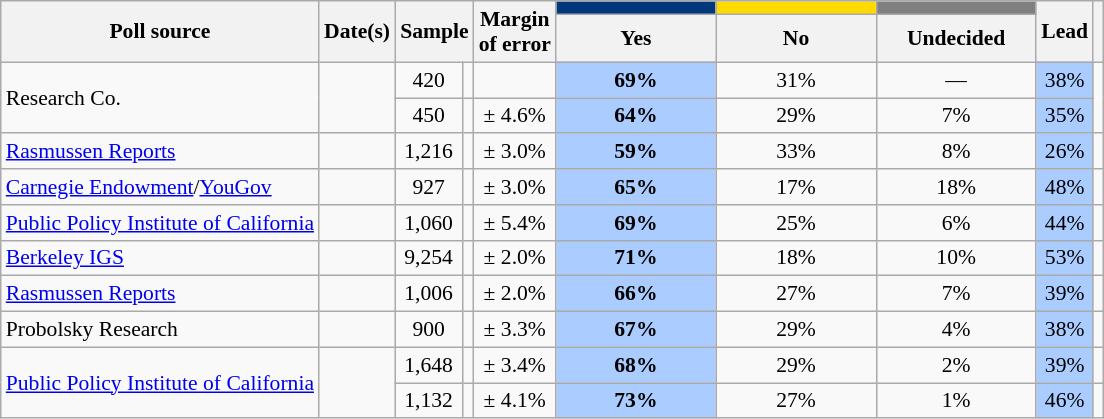<table class="mw-datatable wikitable sortable" style="font-size:90%; text-align:center;">
<tr>
<th rowspan="2">Poll source</th>
<th rowspan="2">Date(s)</th>
<th colspan="2" rowspan="2" data-sort-type="number">Sample</th>
<th rowspan="2">Margin<br>of error</th>
<th style="background-color:#01387b; width:100px;"></th>
<th style="background-color:#feda00; width:100px;"></th>
<th style="background-color:#808080; width:100px;"></th>
<th rowspan="2">Lead</th>
<th rowspan="2" class="unsortable"></th>
</tr>
<tr>
<th>Yes</th>
<th>No</th>
<th>Undecided</th>
</tr>
<tr>
<td style="text-align:left;" rowspan="2">Research Co.</td>
<td data-sort-value="2022-11-06" rowspan="2"></td>
<td>420</td>
<td></td>
<td></td>
<td style="background:#acf; color:#000;"><strong>69%</strong></td>
<td>31%</td>
<td>—</td>
<td style="background:#acf; color:#000;">38%</td>
<td rowspan="2"></td>
</tr>
<tr>
<td>450</td>
<td></td>
<td>± 4.6%</td>
<td style="background:#acf; color:#000;"><strong>64%</strong></td>
<td>29%</td>
<td>7%</td>
<td style="background:#acf; color:#000;">35%</td>
</tr>
<tr>
<td style="text-align:left;"><a href='#'>Rasmussen Reports</a></td>
<td data-sort-value="2022-10-12"></td>
<td>1,216</td>
<td></td>
<td>± 3.0%</td>
<td style="background:#acf; color:#000;"><strong>59%</strong></td>
<td>33%</td>
<td>8%</td>
<td style="background:#acf; color:#000;">26%</td>
<td></td>
</tr>
<tr>
<td style="text-align:left;"><a href='#'>Carnegie Endowment</a>/<a href='#'>YouGov</a></td>
<td data-sort-value="2022-09-26"></td>
<td>927</td>
<td></td>
<td>± 3.0%</td>
<td style="background:#acf; color:#000;"><strong>65%</strong></td>
<td>17%</td>
<td>18%</td>
<td style="background:#acf; color:#000;">48%</td>
<td></td>
</tr>
<tr>
<td style="text-align:left;"><a href='#'>Public Policy Institute of California</a></td>
<td data-sort-value="2022-09-11"></td>
<td>1,060</td>
<td></td>
<td>± 5.4%</td>
<td style="background:#acf; color:#000;"><strong>69%</strong></td>
<td>25%</td>
<td>6%</td>
<td style="background:#acf; color:#000;">44%</td>
<td></td>
</tr>
<tr>
<td style="text-align:left;"><a href='#'>Berkeley IGS</a></td>
<td data-sort-value="2022-08-15"></td>
<td>9,254</td>
<td></td>
<td>± 2.0%</td>
<td style="background:#acf; color:#000;"><strong>71%</strong></td>
<td>18%</td>
<td>10%</td>
<td style="background:#acf; color:#000;">53%</td>
<td></td>
</tr>
<tr>
<td style="text-align:left;"><a href='#'>Rasmussen Reports</a></td>
<td data-sort-value="2022-08-11"></td>
<td>1,006</td>
<td></td>
<td>± 2.0%</td>
<td style="background:#acf; color:#000;"><strong>66%</strong></td>
<td>27%</td>
<td>7%</td>
<td style="background:#acf; color:#000;">39%</td>
<td></td>
</tr>
<tr>
<td style="text-align:left;">Probolsky Research</td>
<td data-sort-value="2022-08-09"></td>
<td>900</td>
<td></td>
<td>± 3.3%</td>
<td style="background:#acf; color:#000;"><strong>67%</strong></td>
<td>29%</td>
<td>4%</td>
<td style="background:#acf; color:#000;">38%</td>
<td></td>
</tr>
<tr>
<td style="text-align:left;" rowspan="2"><a href='#'>Public Policy Institute of California</a></td>
<td data-sort-value="2022-07-15" rowspan="2"></td>
<td>1,648</td>
<td></td>
<td>± 3.4%</td>
<td style="background:#acf; color:#000;"><strong>68%</strong></td>
<td>29%</td>
<td>2%</td>
<td style="background:#acf; color:#000;">39%</td>
<td></td>
</tr>
<tr>
<td>1,132</td>
<td></td>
<td>± 4.1%</td>
<td style="background:#acf; color:#000;"><strong>73%</strong></td>
<td>27%</td>
<td>1%</td>
<td style="background:#acf; color:#000;">46%</td>
<td></td>
</tr>
</table>
